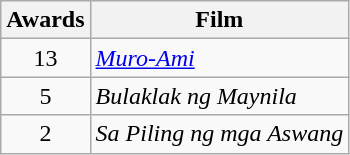<table class="wikitable" style="text-align:center">
<tr>
<th scope="col">Awards</th>
<th scope="col">Film</th>
</tr>
<tr>
<td>13</td>
<td align=left><em><a href='#'>Muro-Ami</a></em></td>
</tr>
<tr>
<td>5</td>
<td align=left><em>Bulaklak ng Maynila</em></td>
</tr>
<tr>
<td>2</td>
<td align=left><em>Sa Piling ng mga Aswang</em></td>
</tr>
</table>
